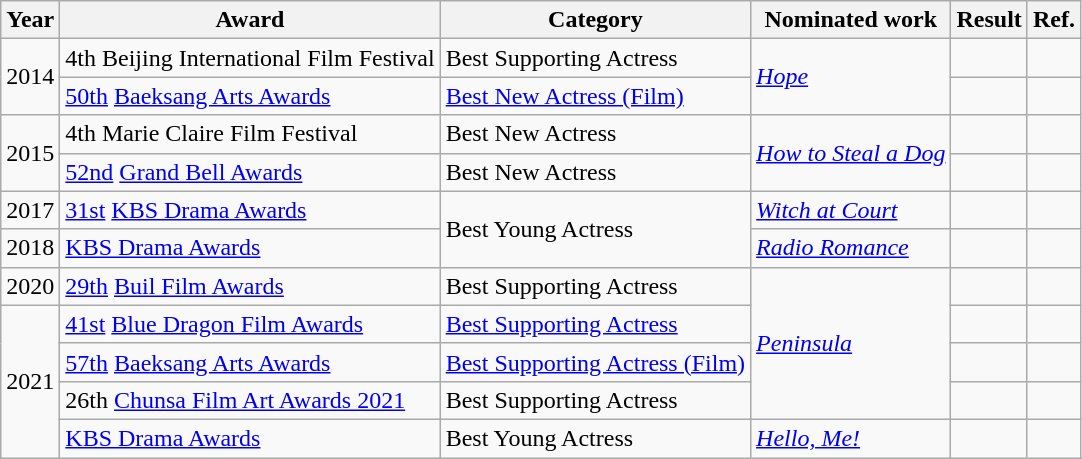<table class="wikitable sortable">
<tr>
<th>Year</th>
<th>Award</th>
<th>Category</th>
<th>Nominated work</th>
<th>Result</th>
<th>Ref.</th>
</tr>
<tr>
<td rowspan=2>2014</td>
<td>4th Beijing International Film Festival</td>
<td>Best Supporting Actress</td>
<td rowspan=2><em><a href='#'>Hope</a></em></td>
<td></td>
<td></td>
</tr>
<tr>
<td><a href='#'>50th</a> <a href='#'>Baeksang Arts Awards</a></td>
<td><a href='#'>Best New Actress (Film)</a></td>
<td></td>
<td></td>
</tr>
<tr>
<td rowspan=2>2015</td>
<td>4th Marie Claire Film Festival</td>
<td>Best New Actress</td>
<td rowspan=2><em><a href='#'>How to Steal a Dog</a></em></td>
<td></td>
<td></td>
</tr>
<tr>
<td><a href='#'>52nd</a> <a href='#'>Grand Bell Awards</a></td>
<td>Best New Actress</td>
<td></td>
<td></td>
</tr>
<tr>
<td>2017</td>
<td><a href='#'>31st</a> <a href='#'>KBS Drama Awards</a></td>
<td rowspan="2">Best Young Actress</td>
<td><em><a href='#'>Witch at Court</a></em></td>
<td></td>
<td></td>
</tr>
<tr>
<td>2018</td>
<td><a href='#'>KBS Drama Awards</a></td>
<td><em><a href='#'>Radio Romance</a></em></td>
<td></td>
<td></td>
</tr>
<tr>
<td rowspan="1">2020</td>
<td><a href='#'>29th</a> <a href='#'>Buil Film Awards</a></td>
<td>Best Supporting Actress</td>
<td rowspan="4"><em><a href='#'>Peninsula</a></em></td>
<td></td>
<td></td>
</tr>
<tr>
<td rowspan="4">2021</td>
<td><a href='#'>41st</a> <a href='#'>Blue Dragon Film Awards</a></td>
<td><a href='#'>Best Supporting Actress</a></td>
<td></td>
<td></td>
</tr>
<tr>
<td><a href='#'>57th</a> <a href='#'>Baeksang Arts Awards</a></td>
<td><a href='#'>Best Supporting Actress (Film)</a></td>
<td></td>
<td></td>
</tr>
<tr>
<td>26th <a href='#'>Chunsa Film Art Awards 2021</a></td>
<td>Best Supporting Actress</td>
<td></td>
<td></td>
</tr>
<tr>
<td><a href='#'>KBS Drama Awards</a></td>
<td>Best Young Actress</td>
<td><em><a href='#'>Hello, Me!</a></em></td>
<td></td>
<td></td>
</tr>
</table>
